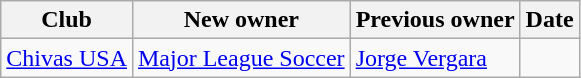<table class="wikitable" style="font-size=90%;">
<tr>
<th>Club</th>
<th>New owner</th>
<th>Previous owner</th>
<th>Date</th>
</tr>
<tr>
<td><a href='#'>Chivas USA</a></td>
<td><a href='#'>Major League Soccer</a></td>
<td><a href='#'>Jorge Vergara</a></td>
<td></td>
</tr>
</table>
